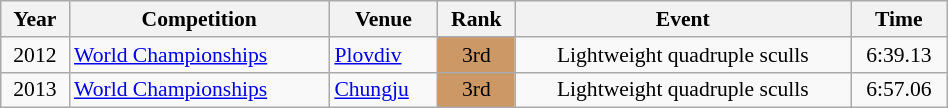<table class="wikitable" width=50% style="font-size:90%; text-align:center;">
<tr>
<th>Year</th>
<th>Competition</th>
<th>Venue</th>
<th>Rank</th>
<th>Event</th>
<th>Time</th>
</tr>
<tr>
<td>2012</td>
<td align=left><a href='#'>World Championships</a></td>
<td align=left> <a href='#'>Plovdiv</a></td>
<td bgcolor=cc9966>3rd</td>
<td>Lightweight quadruple sculls</td>
<td>6:39.13</td>
</tr>
<tr>
<td>2013</td>
<td align=left><a href='#'>World Championships</a></td>
<td align=left> <a href='#'>Chungju</a></td>
<td bgcolor=cc9966>3rd</td>
<td>Lightweight quadruple sculls</td>
<td>6:57.06</td>
</tr>
</table>
